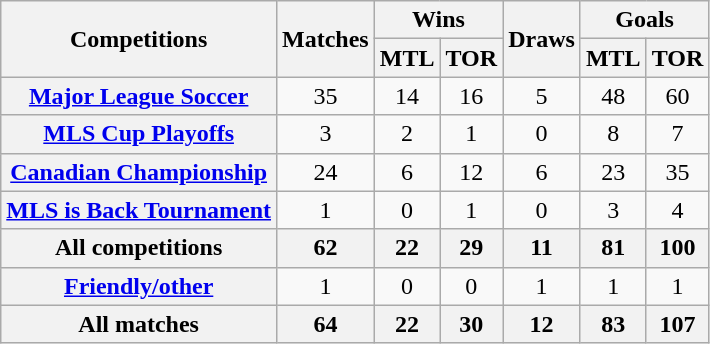<table class="wikitable" style="text-align:center;">
<tr>
<th rowspan="2">Competitions</th>
<th rowspan="2">Matches</th>
<th colspan="2">Wins</th>
<th rowspan="2">Draws</th>
<th colspan="2">Goals</th>
</tr>
<tr>
<th>MTL</th>
<th>TOR</th>
<th>MTL</th>
<th>TOR</th>
</tr>
<tr>
<th><a href='#'>Major League Soccer</a></th>
<td>35</td>
<td>14</td>
<td>16</td>
<td>5</td>
<td>48</td>
<td>60</td>
</tr>
<tr>
<th><a href='#'>MLS Cup Playoffs</a></th>
<td>3</td>
<td>2</td>
<td>1</td>
<td>0</td>
<td>8</td>
<td>7</td>
</tr>
<tr>
<th><a href='#'>Canadian Championship</a></th>
<td>24</td>
<td>6</td>
<td>12</td>
<td>6</td>
<td>23</td>
<td>35</td>
</tr>
<tr>
<th><a href='#'>MLS is Back Tournament</a></th>
<td>1</td>
<td>0</td>
<td>1</td>
<td>0</td>
<td>3</td>
<td>4</td>
</tr>
<tr>
<th>All competitions</th>
<th>62</th>
<th>22</th>
<th>29</th>
<th>11</th>
<th>81</th>
<th>100</th>
</tr>
<tr>
<th><a href='#'>Friendly/other</a></th>
<td>1</td>
<td>0</td>
<td>0</td>
<td>1</td>
<td>1</td>
<td>1</td>
</tr>
<tr>
<th>All matches</th>
<th>64</th>
<th>22</th>
<th>30</th>
<th>12</th>
<th>83</th>
<th>107</th>
</tr>
</table>
